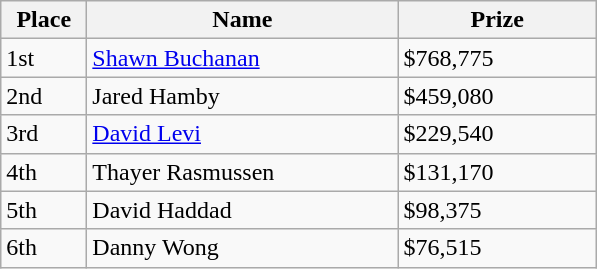<table class="wikitable">
<tr>
<th width="50">Place</th>
<th width="200">Name</th>
<th width="125">Prize</th>
</tr>
<tr>
<td>1st</td>
<td><a href='#'>Shawn Buchanan</a></td>
<td>$768,775</td>
</tr>
<tr>
<td>2nd</td>
<td>Jared Hamby</td>
<td>$459,080</td>
</tr>
<tr>
<td>3rd</td>
<td><a href='#'>David Levi</a></td>
<td>$229,540</td>
</tr>
<tr>
<td>4th</td>
<td>Thayer Rasmussen</td>
<td>$131,170</td>
</tr>
<tr>
<td>5th</td>
<td>David Haddad</td>
<td>$98,375</td>
</tr>
<tr>
<td>6th</td>
<td>Danny Wong</td>
<td>$76,515</td>
</tr>
</table>
